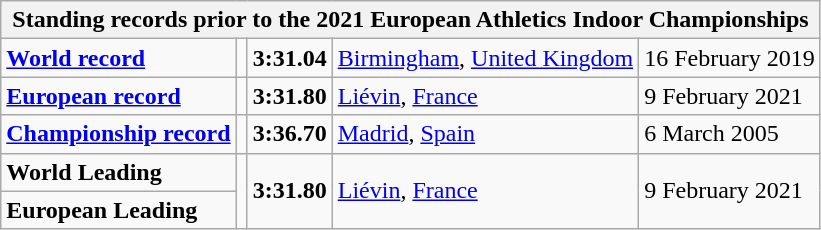<table class="wikitable">
<tr>
<th colspan="5">Standing records prior to the 2021 European Athletics Indoor Championships</th>
</tr>
<tr>
<td><strong><a href='#'>World record</a></strong></td>
<td></td>
<td><strong>3:31.04</strong></td>
<td><a href='#'>Birmingham</a>, <a href='#'>United Kingdom</a></td>
<td>16 February 2019</td>
</tr>
<tr>
<td><strong><a href='#'>European record</a></strong></td>
<td></td>
<td><strong>3:31.80</strong></td>
<td><a href='#'>Liévin</a>, <a href='#'>France</a></td>
<td>9 February 2021</td>
</tr>
<tr>
<td><strong><a href='#'>Championship record</a></strong></td>
<td></td>
<td><strong>3:36.70</strong></td>
<td><a href='#'>Madrid</a>, <a href='#'>Spain</a></td>
<td>6 March 2005</td>
</tr>
<tr>
<td><strong>World Leading</strong></td>
<td rowspan=2></td>
<td rowspan=2><strong>3:31.80</strong></td>
<td rowspan=2><a href='#'>Liévin</a>, <a href='#'>France</a></td>
<td rowspan=2>9 February 2021</td>
</tr>
<tr>
<td><strong>European Leading</strong></td>
</tr>
</table>
